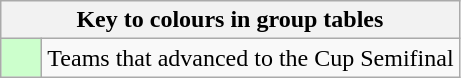<table class="wikitable" style="text-align: center;">
<tr>
<th colspan=2>Key to colours in group tables</th>
</tr>
<tr>
<td style="background:#cfc; width:20px;"></td>
<td align=left>Teams that advanced to the Cup Semifinal</td>
</tr>
</table>
